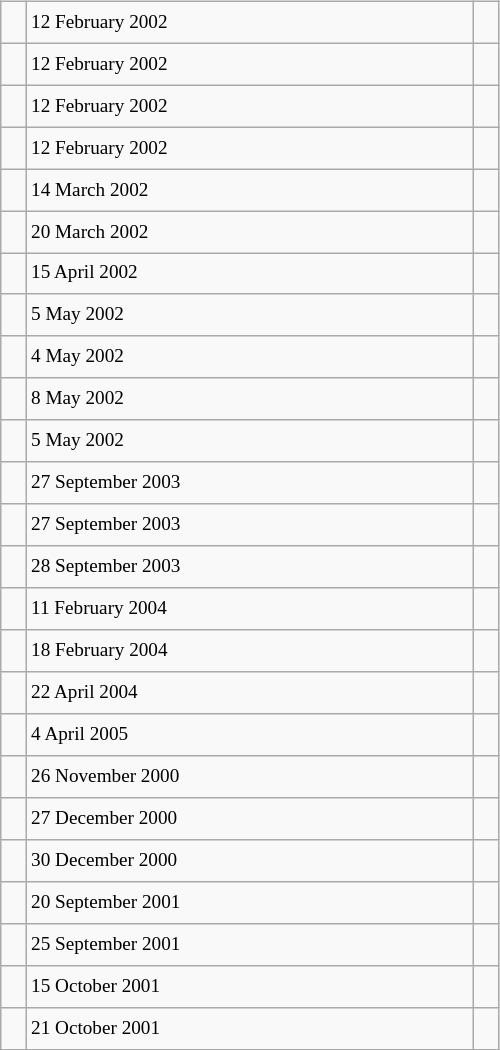<table class="wikitable" style="font-size: 80%; float: left; width: 26em; margin-right: 1em; height: 700px">
<tr>
<td></td>
<td>12 February 2002</td>
<td></td>
</tr>
<tr>
<td></td>
<td>12 February 2002</td>
<td></td>
</tr>
<tr>
<td></td>
<td>12 February 2002</td>
<td></td>
</tr>
<tr>
<td></td>
<td>12 February 2002</td>
<td></td>
</tr>
<tr>
<td></td>
<td>14 March 2002</td>
<td></td>
</tr>
<tr>
<td></td>
<td>20 March 2002</td>
<td></td>
</tr>
<tr>
<td></td>
<td>15 April 2002</td>
<td></td>
</tr>
<tr>
<td></td>
<td>5 May 2002</td>
<td></td>
</tr>
<tr>
<td></td>
<td>4 May 2002</td>
<td></td>
</tr>
<tr>
<td></td>
<td>8 May 2002</td>
<td></td>
</tr>
<tr>
<td></td>
<td>5 May 2002</td>
<td></td>
</tr>
<tr>
<td></td>
<td>27 September 2003</td>
<td></td>
</tr>
<tr>
<td></td>
<td>27 September 2003</td>
<td></td>
</tr>
<tr>
<td></td>
<td>28 September 2003</td>
<td></td>
</tr>
<tr>
<td></td>
<td>11 February 2004</td>
<td></td>
</tr>
<tr>
<td></td>
<td>18 February 2004</td>
<td></td>
</tr>
<tr>
<td></td>
<td>22 April 2004</td>
<td></td>
</tr>
<tr>
<td></td>
<td>4 April 2005</td>
<td></td>
</tr>
<tr>
<td></td>
<td>26 November 2000</td>
<td></td>
</tr>
<tr>
<td></td>
<td>27 December 2000</td>
<td></td>
</tr>
<tr>
<td></td>
<td>30 December 2000</td>
<td></td>
</tr>
<tr>
<td></td>
<td>20 September 2001</td>
<td></td>
</tr>
<tr>
<td></td>
<td>25 September 2001</td>
<td></td>
</tr>
<tr>
<td></td>
<td>15 October 2001</td>
<td></td>
</tr>
<tr>
<td></td>
<td>21 October 2001</td>
<td></td>
</tr>
</table>
